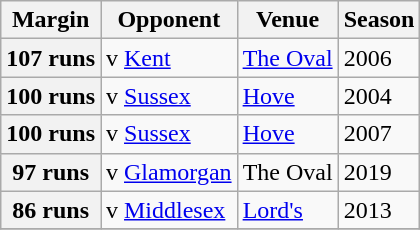<table class="wikitable">
<tr>
<th>Margin</th>
<th>Opponent</th>
<th>Venue</th>
<th>Season</th>
</tr>
<tr>
<th>107 runs</th>
<td>v <a href='#'>Kent</a></td>
<td><a href='#'>The Oval</a></td>
<td>2006</td>
</tr>
<tr>
<th>100 runs</th>
<td>v <a href='#'>Sussex</a></td>
<td><a href='#'>Hove</a></td>
<td>2004</td>
</tr>
<tr>
<th>100 runs</th>
<td>v <a href='#'>Sussex</a></td>
<td><a href='#'>Hove</a></td>
<td>2007</td>
</tr>
<tr>
<th>97 runs</th>
<td>v <a href='#'>Glamorgan</a></td>
<td>The Oval</td>
<td>2019</td>
</tr>
<tr>
<th>86 runs</th>
<td>v <a href='#'>Middlesex</a></td>
<td><a href='#'>Lord's</a></td>
<td>2013</td>
</tr>
<tr>
</tr>
</table>
